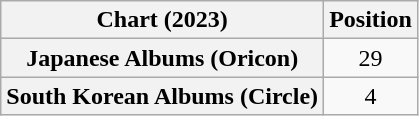<table class="wikitable sortable plainrowheaders" style="text-align:center">
<tr>
<th scope="col">Chart (2023)</th>
<th scope="col">Position</th>
</tr>
<tr>
<th scope="row">Japanese Albums (Oricon)</th>
<td>29</td>
</tr>
<tr>
<th scope="row">South Korean Albums (Circle)</th>
<td>4</td>
</tr>
</table>
